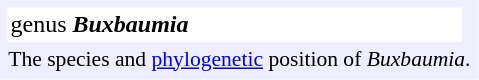<table align="left" style="text-align:left; padding:2.5px; background:#eef">
<tr>
<td style="background:#fff; padding:2.5px">genus <strong><em>Buxbaumia</em></strong><br></td>
<td></td>
</tr>
<tr style="font-size:90%;">
<td colspan=2>The species and <a href='#'>phylogenetic</a> position of <em>Buxbaumia</em>.</td>
</tr>
</table>
